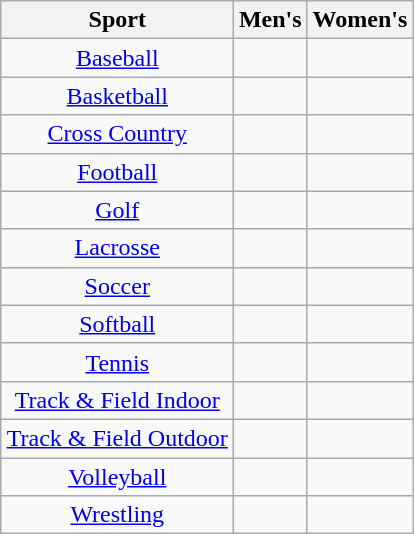<table class="wikitable" style="margin:auto; text-align:center">
<tr>
<th>Sport</th>
<th>Men's</th>
<th>Women's</th>
</tr>
<tr>
<td><a href='#'>Baseball</a></td>
<td></td>
<td></td>
</tr>
<tr>
<td><a href='#'>Basketball</a></td>
<td></td>
<td></td>
</tr>
<tr>
<td><a href='#'>Cross Country</a></td>
<td></td>
<td></td>
</tr>
<tr>
<td><a href='#'>Football</a></td>
<td></td>
<td><br></td>
</tr>
<tr>
<td><a href='#'>Golf</a></td>
<td></td>
<td></td>
</tr>
<tr>
<td><a href='#'>Lacrosse</a></td>
<td></td>
<td></td>
</tr>
<tr>
<td><a href='#'>Soccer</a></td>
<td></td>
<td></td>
</tr>
<tr>
<td><a href='#'>Softball</a></td>
<td></td>
<td></td>
</tr>
<tr>
<td><a href='#'>Tennis</a></td>
<td></td>
<td></td>
</tr>
<tr>
<td><a href='#'>Track & Field Indoor</a></td>
<td></td>
<td></td>
</tr>
<tr>
<td><a href='#'>Track & Field Outdoor</a></td>
<td></td>
<td></td>
</tr>
<tr>
<td><a href='#'>Volleyball</a></td>
<td></td>
<td></td>
</tr>
<tr>
<td><a href='#'>Wrestling</a></td>
<td></td>
<td></td>
</tr>
</table>
